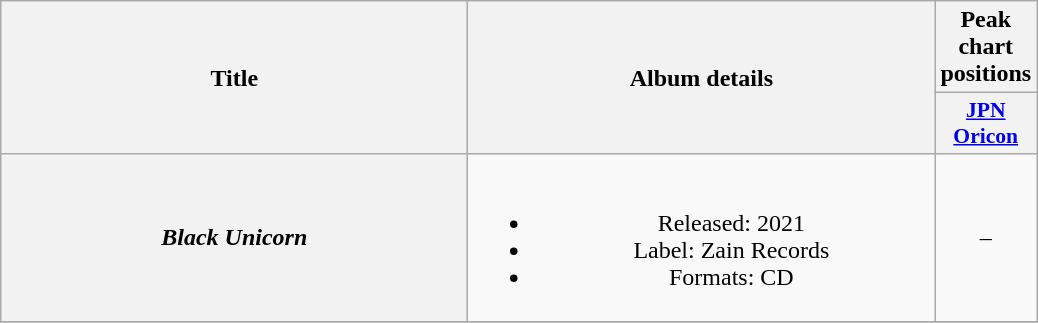<table class="wikitable plainrowheaders" style="text-align:center;">
<tr>
<th scope="col" rowspan="2" style="width:19em;">Title</th>
<th scope="col" rowspan="2" style="width:19em;">Album details</th>
<th scope="col">Peak<br>chart<br>positions</th>
</tr>
<tr>
<th scope="col" style="width:2.9em;font-size:90%;"><a href='#'>JPN<br>Oricon</a><br></th>
</tr>
<tr>
<th scope="row"><em>Black Unicorn</em></th>
<td><br><ul><li>Released: 2021</li><li>Label: Zain Records</li><li>Formats: CD</li></ul></td>
<td>–</td>
</tr>
<tr>
</tr>
</table>
